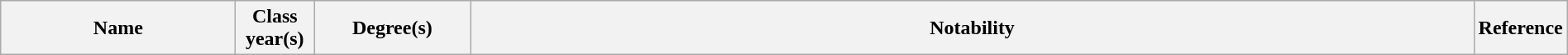<table class="wikitable sortable" style="width:100%">
<tr>
<th width="15%">Name</th>
<th width="5%">Class year(s)</th>
<th width="10%">Degree(s)</th>
<th width="*" class="unsortable">Notability</th>
<th width="5%" class="unsortable">Reference</th>
</tr>
</table>
